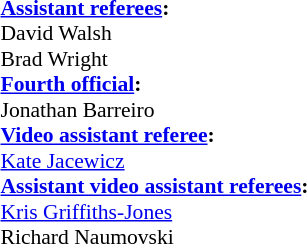<table style="width:100%; font-size:90%;">
<tr>
<td><br><strong><a href='#'>Assistant referees</a>:</strong>
<br>David Walsh
<br>Brad Wright
<br><strong><a href='#'>Fourth official</a>:</strong>
<br>Jonathan Barreiro
<br><strong><a href='#'>Video assistant referee</a>:</strong>
<br><a href='#'>Kate Jacewicz</a>
<br><strong><a href='#'>Assistant video assistant referees</a>:</strong>
<br><a href='#'>Kris Griffiths-Jones</a>
<br>Richard Naumovski</td>
</tr>
</table>
